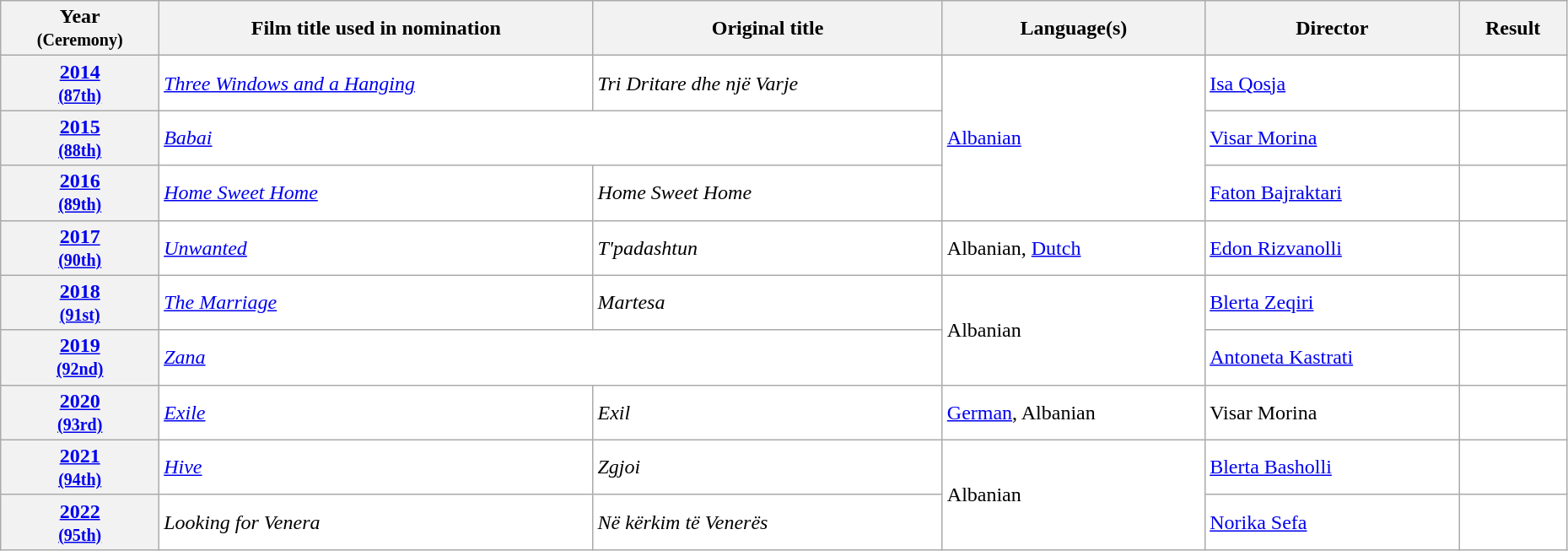<table class="wikitable sortable" width="98%" style="background:#ffffff;">
<tr>
<th>Year<br><small>(Ceremony)</small></th>
<th>Film title used in nomination</th>
<th>Original title</th>
<th>Language(s)</th>
<th>Director</th>
<th>Result</th>
</tr>
<tr>
<th align="center"><a href='#'>2014</a><br><small><a href='#'>(87th)</a></small></th>
<td><em><a href='#'>Three Windows and a Hanging</a></em></td>
<td><em>Tri Dritare dhe një Varje</em></td>
<td rowspan="3"><a href='#'>Albanian</a></td>
<td><a href='#'>Isa Qosja</a></td>
<td></td>
</tr>
<tr>
<th align="center"><a href='#'>2015</a><br><small><a href='#'>(88th)</a></small></th>
<td colspan="2"><em><a href='#'>Babai</a></em></td>
<td><a href='#'>Visar Morina</a></td>
<td></td>
</tr>
<tr>
<th align="center"><a href='#'>2016</a><br><small><a href='#'>(89th)</a></small></th>
<td><em><a href='#'>Home Sweet Home</a></em></td>
<td><em>Home Sweet Home</em></td>
<td><a href='#'>Faton Bajraktari</a></td>
<td></td>
</tr>
<tr>
<th align="center"><a href='#'>2017</a><br><small><a href='#'>(90th)</a></small></th>
<td><em><a href='#'>Unwanted</a></em></td>
<td><em>T'padashtun</em></td>
<td>Albanian, <a href='#'>Dutch</a></td>
<td><a href='#'>Edon Rizvanolli</a></td>
<td></td>
</tr>
<tr>
<th align="center"><a href='#'>2018</a><br><small><a href='#'>(91st)</a></small></th>
<td><em><a href='#'>The Marriage</a></em></td>
<td><em>Martesa</em></td>
<td rowspan="2">Albanian</td>
<td><a href='#'>Blerta Zeqiri</a></td>
<td></td>
</tr>
<tr>
<th align="center"><a href='#'>2019</a><br><small><a href='#'>(92nd)</a></small></th>
<td colspan="2"><em><a href='#'>Zana</a></em></td>
<td><a href='#'>Antoneta Kastrati</a></td>
<td></td>
</tr>
<tr>
<th align="center"><a href='#'>2020</a><br><small><a href='#'>(93rd)</a></small></th>
<td><em><a href='#'>Exile</a></em></td>
<td><em>Exil</em></td>
<td><a href='#'>German</a>, Albanian</td>
<td>Visar Morina</td>
<td></td>
</tr>
<tr>
<th align="center"><a href='#'>2021</a><br><small><a href='#'>(94th)</a></small></th>
<td><em><a href='#'>Hive</a></em></td>
<td><em>Zgjoi</em></td>
<td rowspan="2">Albanian</td>
<td><a href='#'>Blerta Basholli</a></td>
<td></td>
</tr>
<tr>
<th align="center"><a href='#'>2022</a><br><small><a href='#'>(95th)</a></small></th>
<td><em>Looking for Venera</em></td>
<td><em>Në kërkim të Venerës</em></td>
<td><a href='#'>Norika Sefa</a></td>
<td></td>
</tr>
</table>
